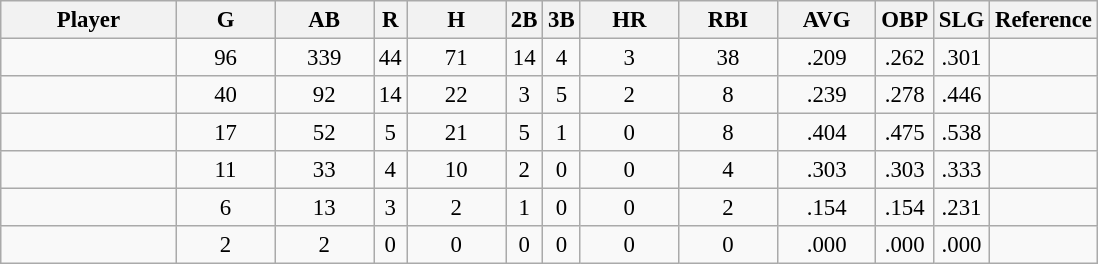<table class="wikitable sortable" style="text-align:center; font-size: 95%;">
<tr>
<th bgcolor="#DDDDFF" width="16%">Player</th>
<th bgcolor="#DDDDFF" width="9%">G</th>
<th bgcolor="#DDDDFF" width="9%">AB</th>
<th>R</th>
<th bgcolor="#DDDDFF" width="9%">H</th>
<th>2B</th>
<th>3B</th>
<th bgcolor="#DDDDFF" width="9%">HR</th>
<th bgcolor="#DDDDFF" width="9%">RBI</th>
<th bgcolor="#DDDDFF" width="9%">AVG</th>
<th>OBP</th>
<th>SLG</th>
<th>Reference</th>
</tr>
<tr>
<td></td>
<td>96</td>
<td>339</td>
<td>44</td>
<td>71</td>
<td>14</td>
<td>4</td>
<td>3</td>
<td>38</td>
<td>.209</td>
<td>.262</td>
<td>.301</td>
<td></td>
</tr>
<tr>
<td></td>
<td>40</td>
<td>92</td>
<td>14</td>
<td>22</td>
<td>3</td>
<td>5</td>
<td>2</td>
<td>8</td>
<td>.239</td>
<td>.278</td>
<td>.446</td>
<td></td>
</tr>
<tr>
<td></td>
<td>17</td>
<td>52</td>
<td>5</td>
<td>21</td>
<td>5</td>
<td>1</td>
<td>0</td>
<td>8</td>
<td>.404</td>
<td>.475</td>
<td>.538</td>
<td></td>
</tr>
<tr>
<td></td>
<td>11</td>
<td>33</td>
<td>4</td>
<td>10</td>
<td>2</td>
<td>0</td>
<td>0</td>
<td>4</td>
<td>.303</td>
<td>.303</td>
<td>.333</td>
<td></td>
</tr>
<tr>
<td></td>
<td>6</td>
<td>13</td>
<td>3</td>
<td>2</td>
<td>1</td>
<td>0</td>
<td>0</td>
<td>2</td>
<td>.154</td>
<td>.154</td>
<td>.231</td>
<td></td>
</tr>
<tr>
<td></td>
<td>2</td>
<td>2</td>
<td>0</td>
<td>0</td>
<td>0</td>
<td>0</td>
<td>0</td>
<td>0</td>
<td>.000</td>
<td>.000</td>
<td>.000</td>
<td></td>
</tr>
</table>
